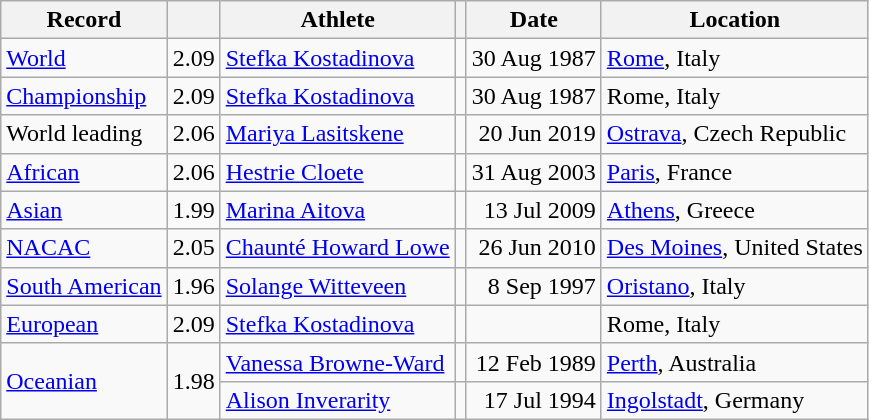<table class="wikitable">
<tr>
<th>Record</th>
<th></th>
<th>Athlete</th>
<th></th>
<th>Date</th>
<th>Location</th>
</tr>
<tr>
<td><a href='#'>World</a></td>
<td>2.09</td>
<td><a href='#'>Stefka Kostadinova</a></td>
<td></td>
<td align=right>30 Aug 1987</td>
<td><a href='#'>Rome</a>, Italy</td>
</tr>
<tr>
<td><a href='#'>Championship</a></td>
<td>2.09</td>
<td><a href='#'>Stefka Kostadinova</a></td>
<td></td>
<td align=right>30 Aug 1987</td>
<td>Rome, Italy</td>
</tr>
<tr>
<td>World leading</td>
<td>2.06</td>
<td><a href='#'>Mariya Lasitskene</a></td>
<td></td>
<td align=right>20 Jun 2019</td>
<td><a href='#'>Ostrava</a>, Czech Republic</td>
</tr>
<tr>
<td><a href='#'>African</a></td>
<td>2.06</td>
<td><a href='#'>Hestrie Cloete</a></td>
<td></td>
<td align=right>31 Aug 2003</td>
<td><a href='#'>Paris</a>, France</td>
</tr>
<tr>
<td><a href='#'>Asian</a></td>
<td>1.99</td>
<td><a href='#'>Marina Aitova</a></td>
<td></td>
<td align=right>13 Jul 2009</td>
<td><a href='#'>Athens</a>, Greece</td>
</tr>
<tr>
<td><a href='#'>NACAC</a></td>
<td>2.05</td>
<td><a href='#'>Chaunté Howard Lowe</a></td>
<td></td>
<td align=right>26 Jun 2010</td>
<td><a href='#'>Des Moines</a>, United States</td>
</tr>
<tr>
<td><a href='#'>South American</a></td>
<td>1.96</td>
<td><a href='#'>Solange Witteveen</a></td>
<td></td>
<td align=right>8 Sep 1997</td>
<td><a href='#'>Oristano</a>, Italy</td>
</tr>
<tr>
<td><a href='#'>European</a></td>
<td>2.09</td>
<td><a href='#'>Stefka Kostadinova</a></td>
<td></td>
<td align=right></td>
<td>Rome, Italy</td>
</tr>
<tr>
<td rowspan=2><a href='#'>Oceanian</a></td>
<td rowspan=2>1.98</td>
<td><a href='#'>Vanessa Browne-Ward</a></td>
<td></td>
<td align=right>12 Feb 1989</td>
<td><a href='#'>Perth</a>, Australia</td>
</tr>
<tr>
<td><a href='#'>Alison Inverarity</a></td>
<td></td>
<td align=right>17 Jul 1994</td>
<td><a href='#'>Ingolstadt</a>, Germany</td>
</tr>
</table>
